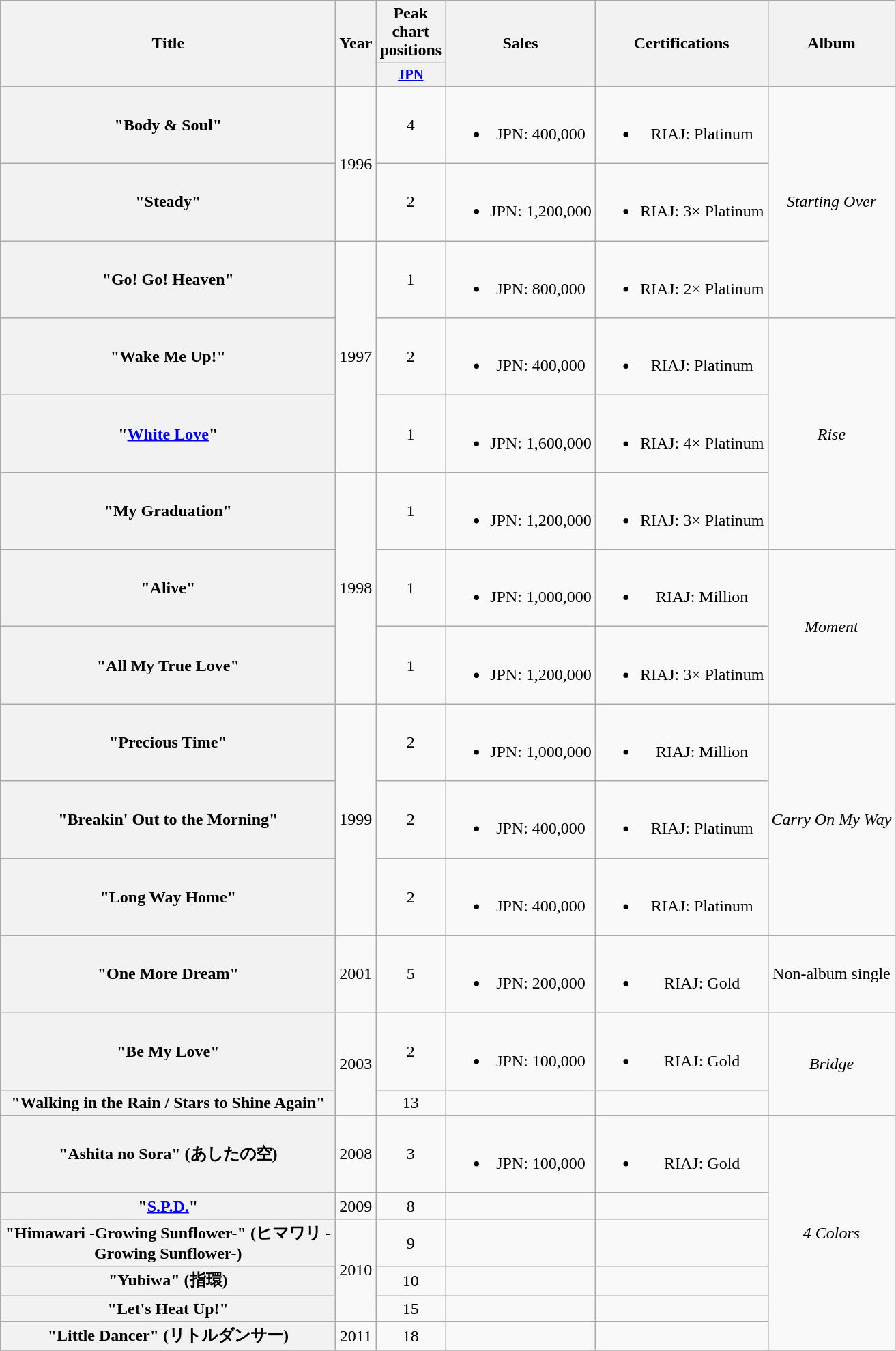<table class="wikitable plainrowheaders" style="text-align:center;">
<tr>
<th rowspan="2" style="width:20em;">Title</th>
<th rowspan="2">Year</th>
<th>Peak chart positions</th>
<th rowspan="2">Sales</th>
<th rowspan="2">Certifications</th>
<th rowspan="2">Album</th>
</tr>
<tr>
<th scope="col" style="width:2.5em;font-size:85%"><a href='#'>JPN</a><br></th>
</tr>
<tr>
<th scope="row">"Body & Soul"</th>
<td rowspan="2">1996</td>
<td>4</td>
<td><br><ul><li>JPN: 400,000</li></ul></td>
<td><br><ul><li>RIAJ: Platinum</li></ul></td>
<td rowspan="3"><em>Starting Over</em></td>
</tr>
<tr>
<th scope="row">"Steady"</th>
<td>2</td>
<td><br><ul><li>JPN: 1,200,000</li></ul></td>
<td><br><ul><li>RIAJ: 3× Platinum</li></ul></td>
</tr>
<tr>
<th scope="row">"Go! Go! Heaven"</th>
<td rowspan="3">1997</td>
<td>1</td>
<td><br><ul><li>JPN: 800,000</li></ul></td>
<td><br><ul><li>RIAJ: 2× Platinum</li></ul></td>
</tr>
<tr>
<th scope="row">"Wake Me Up!"</th>
<td>2</td>
<td><br><ul><li>JPN: 400,000</li></ul></td>
<td><br><ul><li>RIAJ: Platinum</li></ul></td>
<td rowspan="3"><em>Rise</em></td>
</tr>
<tr>
<th scope="row">"<a href='#'>White Love</a>"</th>
<td>1</td>
<td><br><ul><li>JPN: 1,600,000</li></ul></td>
<td><br><ul><li>RIAJ: 4× Platinum</li></ul></td>
</tr>
<tr>
<th scope="row">"My Graduation"</th>
<td rowspan="3">1998</td>
<td>1</td>
<td><br><ul><li>JPN: 1,200,000</li></ul></td>
<td><br><ul><li>RIAJ: 3× Platinum</li></ul></td>
</tr>
<tr>
<th scope="row">"Alive"</th>
<td>1</td>
<td><br><ul><li>JPN: 1,000,000</li></ul></td>
<td><br><ul><li>RIAJ: Million</li></ul></td>
<td rowspan="2"><em>Moment</em></td>
</tr>
<tr>
<th scope="row">"All My True Love"</th>
<td>1</td>
<td><br><ul><li>JPN: 1,200,000</li></ul></td>
<td><br><ul><li>RIAJ: 3× Platinum</li></ul></td>
</tr>
<tr>
<th scope="row">"Precious Time"</th>
<td rowspan="3">1999</td>
<td>2</td>
<td><br><ul><li>JPN: 1,000,000</li></ul></td>
<td><br><ul><li>RIAJ: Million</li></ul></td>
<td rowspan="3"><em>Carry On My Way</em></td>
</tr>
<tr>
<th scope="row">"Breakin' Out to the Morning"</th>
<td>2</td>
<td><br><ul><li>JPN: 400,000</li></ul></td>
<td><br><ul><li>RIAJ: Platinum</li></ul></td>
</tr>
<tr>
<th scope="row">"Long Way Home"</th>
<td>2</td>
<td><br><ul><li>JPN: 400,000</li></ul></td>
<td><br><ul><li>RIAJ: Platinum</li></ul></td>
</tr>
<tr>
<th scope="row">"One More Dream"</th>
<td>2001</td>
<td>5</td>
<td><br><ul><li>JPN: 200,000</li></ul></td>
<td><br><ul><li>RIAJ: Gold</li></ul></td>
<td>Non-album single</td>
</tr>
<tr>
<th scope="row">"Be My Love"</th>
<td rowspan="2">2003</td>
<td>2</td>
<td><br><ul><li>JPN: 100,000</li></ul></td>
<td><br><ul><li>RIAJ: Gold</li></ul></td>
<td rowspan="2"><em>Bridge</em></td>
</tr>
<tr>
<th scope="row">"Walking in the Rain / Stars to Shine Again"</th>
<td>13</td>
<td></td>
<td></td>
</tr>
<tr>
<th scope="row">"Ashita no Sora" (あしたの空)</th>
<td>2008</td>
<td>3</td>
<td><br><ul><li>JPN: 100,000</li></ul></td>
<td><br><ul><li>RIAJ: Gold</li></ul></td>
<td rowspan="6"><em>4 Colors</em></td>
</tr>
<tr>
<th scope="row">"<a href='#'>S.P.D.</a>"</th>
<td>2009</td>
<td>8</td>
<td></td>
<td></td>
</tr>
<tr>
<th scope="row">"Himawari -Growing Sunflower-" (ヒマワリ -Growing Sunflower-)</th>
<td rowspan="3">2010</td>
<td>9</td>
<td></td>
<td></td>
</tr>
<tr>
<th scope="row">"Yubiwa" (指環)</th>
<td>10</td>
<td></td>
<td></td>
</tr>
<tr>
<th scope="row">"Let's Heat Up!"</th>
<td>15</td>
<td></td>
<td></td>
</tr>
<tr>
<th scope="row">"Little Dancer" (リトルダンサー)</th>
<td>2011</td>
<td>18</td>
<td></td>
<td></td>
</tr>
<tr>
</tr>
</table>
